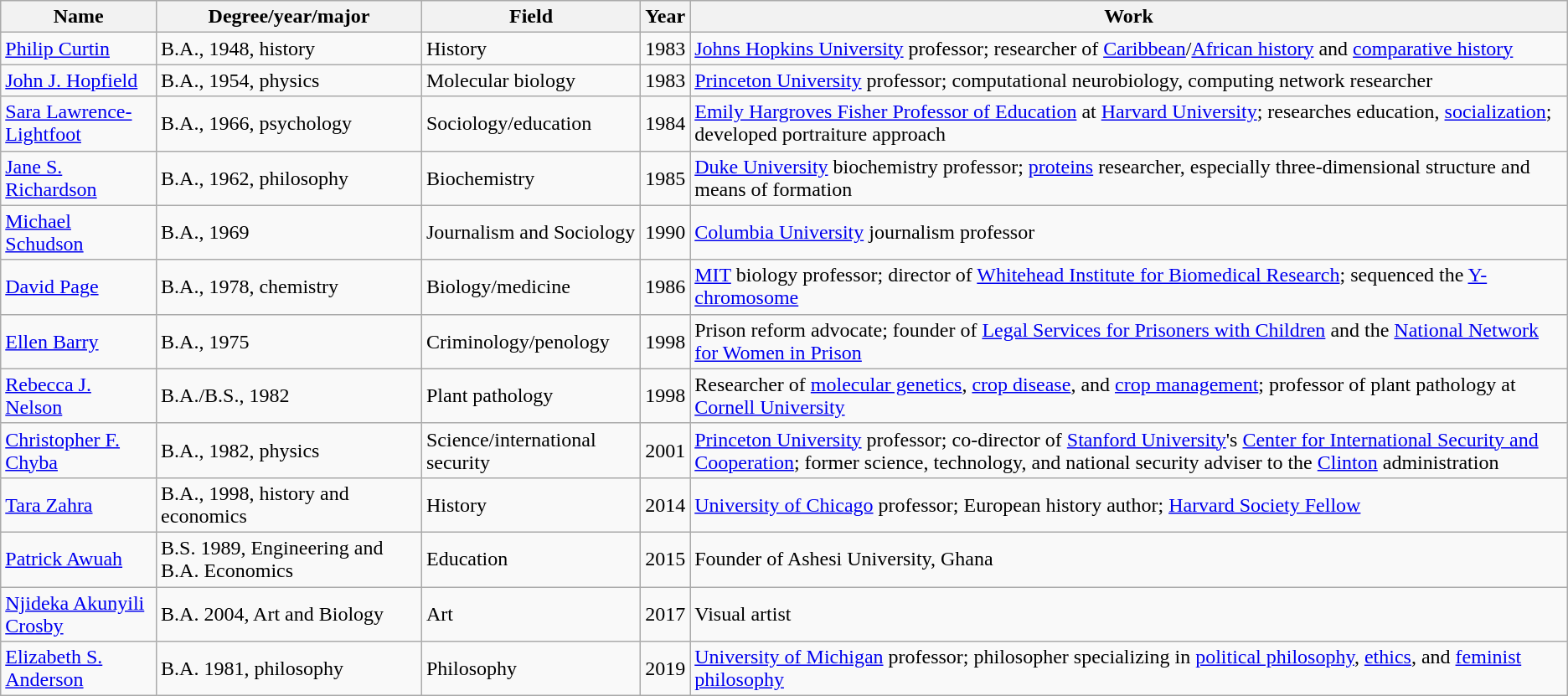<table class="wikitable">
<tr>
<th align="left">Name</th>
<th align="left">Degree/year/major</th>
<th align="left">Field</th>
<th align="left">Year</th>
<th align="left">Work</th>
</tr>
<tr>
<td align="left"><a href='#'>Philip Curtin</a></td>
<td align="left">B.A., 1948, history</td>
<td align="left">History</td>
<td align="left">1983</td>
<td align="left"><a href='#'>Johns Hopkins University</a> professor; researcher of <a href='#'>Caribbean</a>/<a href='#'>African history</a> and <a href='#'>comparative history</a></td>
</tr>
<tr>
<td align="left"><a href='#'>John J. Hopfield</a></td>
<td align="left">B.A., 1954, physics</td>
<td align="left">Molecular biology</td>
<td align="left">1983</td>
<td align="left"><a href='#'>Princeton University</a> professor; computational neurobiology, computing network researcher</td>
</tr>
<tr>
<td align="left"><a href='#'>Sara Lawrence-Lightfoot</a></td>
<td align="left">B.A., 1966, psychology</td>
<td align="left">Sociology/education</td>
<td align="left">1984</td>
<td align="left"><a href='#'>Emily Hargroves Fisher Professor of Education</a> at <a href='#'>Harvard University</a>; researches education, <a href='#'>socialization</a>; developed portraiture approach</td>
</tr>
<tr>
<td align="left"><a href='#'>Jane S. Richardson</a></td>
<td align="left">B.A., 1962, philosophy</td>
<td align="left">Biochemistry</td>
<td align="left">1985</td>
<td align="left"><a href='#'>Duke University</a> biochemistry professor; <a href='#'>proteins</a> researcher, especially three-dimensional structure and means of formation</td>
</tr>
<tr>
<td align="left"><a href='#'>Michael Schudson</a></td>
<td align="left">B.A., 1969</td>
<td align="left">Journalism and Sociology</td>
<td align="left">1990</td>
<td align="left"><a href='#'>Columbia University</a> journalism professor</td>
</tr>
<tr>
<td align="left"><a href='#'>David Page</a></td>
<td align="left">B.A., 1978, chemistry</td>
<td align="left">Biology/medicine</td>
<td align="left">1986</td>
<td align="left"><a href='#'>MIT</a> biology professor; director of <a href='#'>Whitehead Institute for Biomedical Research</a>; sequenced the <a href='#'>Y-chromosome</a></td>
</tr>
<tr>
<td align="left"><a href='#'>Ellen Barry</a></td>
<td align="left">B.A., 1975</td>
<td align="left">Criminology/penology</td>
<td align="left">1998</td>
<td align="left">Prison reform advocate; founder of <a href='#'>Legal Services for Prisoners with Children</a> and the <a href='#'>National Network for Women in Prison</a></td>
</tr>
<tr>
<td align="left"><a href='#'>Rebecca J. Nelson</a></td>
<td align="left">B.A./B.S., 1982</td>
<td align="left">Plant pathology</td>
<td align="left">1998</td>
<td align="left">Researcher of <a href='#'>molecular genetics</a>, <a href='#'>crop disease</a>, and <a href='#'>crop management</a>; professor of plant pathology at <a href='#'>Cornell University</a></td>
</tr>
<tr>
<td align="left"><a href='#'>Christopher F. Chyba</a></td>
<td align="left">B.A., 1982, physics</td>
<td align="left">Science/international security</td>
<td align="left">2001</td>
<td align="left"><a href='#'>Princeton University</a> professor; co-director of <a href='#'>Stanford University</a>'s <a href='#'>Center for International Security and Cooperation</a>; former science, technology, and national security adviser to the <a href='#'>Clinton</a> administration</td>
</tr>
<tr>
<td align="left"><a href='#'>Tara Zahra</a></td>
<td align="left">B.A., 1998, history and economics</td>
<td align="left">History</td>
<td align="left">2014</td>
<td align="left"><a href='#'>University of Chicago</a> professor; European history author; <a href='#'>Harvard Society Fellow</a></td>
</tr>
<tr>
<td align="left"><a href='#'>Patrick Awuah</a></td>
<td align="left">B.S. 1989, Engineering and B.A. Economics</td>
<td align="left">Education</td>
<td align="left">2015</td>
<td align="left">Founder of Ashesi University, Ghana</td>
</tr>
<tr>
<td align="left"><a href='#'>Njideka Akunyili Crosby</a></td>
<td align="left">B.A. 2004, Art and Biology</td>
<td align="left">Art</td>
<td align="left">2017</td>
<td align="left">Visual artist</td>
</tr>
<tr>
<td align="left"><a href='#'>Elizabeth S. Anderson</a></td>
<td align="left">B.A. 1981, philosophy</td>
<td align="left">Philosophy</td>
<td align="left">2019</td>
<td align="left"><a href='#'>University of Michigan</a> professor; philosopher specializing in <a href='#'>political philosophy</a>, <a href='#'>ethics</a>, and <a href='#'>feminist philosophy</a></td>
</tr>
</table>
